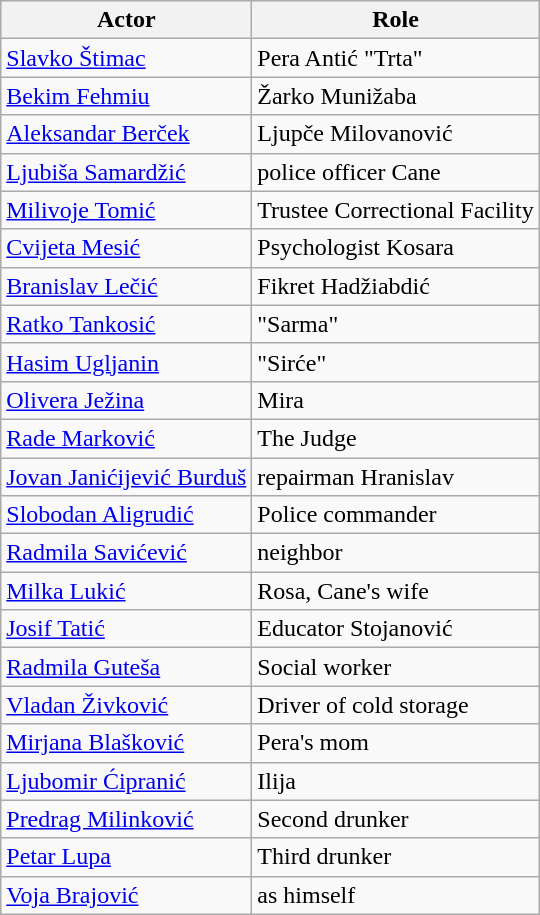<table class="wikitable">
<tr>
<th>Actor</th>
<th>Role</th>
</tr>
<tr>
<td><a href='#'>Slavko Štimac</a></td>
<td>Pera Antić "Trta"</td>
</tr>
<tr>
<td><a href='#'>Bekim Fehmiu</a></td>
<td>Žarko Munižaba</td>
</tr>
<tr>
<td><a href='#'>Aleksandar Berček</a></td>
<td>Ljupče Milovanović</td>
</tr>
<tr>
<td><a href='#'>Ljubiša Samardžić</a></td>
<td>police officer Cane</td>
</tr>
<tr>
<td><a href='#'>Milivoje Tomić</a></td>
<td>Trustee Correctional Facility</td>
</tr>
<tr>
<td><a href='#'>Cvijeta Mesić</a></td>
<td>Psychologist Kosara</td>
</tr>
<tr>
<td><a href='#'>Branislav Lečić</a></td>
<td>Fikret Hadžiabdić</td>
</tr>
<tr>
<td><a href='#'>Ratko Tankosić</a></td>
<td>"Sarma"</td>
</tr>
<tr>
<td><a href='#'>Hasim Ugljanin</a></td>
<td>"Sirće"</td>
</tr>
<tr>
<td><a href='#'>Olivera Ježina</a></td>
<td>Mira</td>
</tr>
<tr>
<td><a href='#'>Rade Marković</a></td>
<td>The Judge</td>
</tr>
<tr>
<td><a href='#'>Jovan Janićijević Burduš</a></td>
<td>repairman Hranislav</td>
</tr>
<tr>
<td><a href='#'>Slobodan Aligrudić</a></td>
<td>Police commander</td>
</tr>
<tr>
<td><a href='#'>Radmila Savićević</a></td>
<td>neighbor</td>
</tr>
<tr>
<td><a href='#'>Milka Lukić</a></td>
<td>Rosa, Cane's wife</td>
</tr>
<tr>
<td><a href='#'>Josif Tatić</a></td>
<td>Educator Stojanović</td>
</tr>
<tr>
<td><a href='#'>Radmila Guteša</a></td>
<td>Social worker</td>
</tr>
<tr>
<td><a href='#'>Vladan Živković</a></td>
<td>Driver of cold storage</td>
</tr>
<tr>
<td><a href='#'>Mirjana Blašković</a></td>
<td>Pera's mom</td>
</tr>
<tr>
<td><a href='#'>Ljubomir Ćipranić</a></td>
<td>Ilija</td>
</tr>
<tr>
<td><a href='#'>Predrag Milinković</a></td>
<td>Second drunker</td>
</tr>
<tr>
<td><a href='#'>Petar Lupa</a></td>
<td>Third drunker</td>
</tr>
<tr>
<td><a href='#'>Voja Brajović</a></td>
<td>as himself</td>
</tr>
</table>
